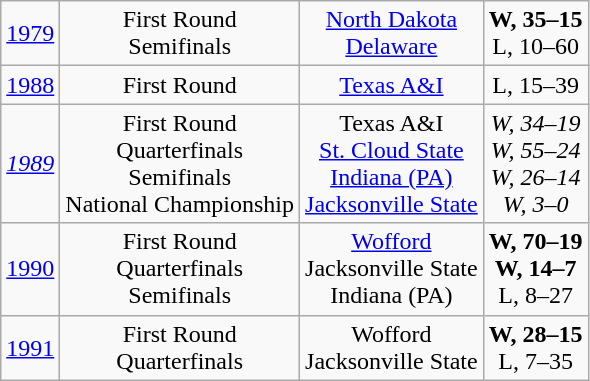<table class="wikitable" style="text-align:center">
<tr align="center">
<td><a href='#'>1979</a></td>
<td>First Round<br>Semifinals</td>
<td><a href='#'>North Dakota</a><br><a href='#'>Delaware</a></td>
<td><strong>W, 35–15</strong><br>L, 10–60</td>
</tr>
<tr align="center">
<td><a href='#'>1988</a></td>
<td>First Round</td>
<td><a href='#'>Texas A&I</a></td>
<td>L, 15–39</td>
</tr>
<tr align="center">
<td><em><a href='#'>1989</a></em></td>
<td>First Round<br>Quarterfinals<br>Semifinals<br>National Championship</td>
<td>Texas A&I<br><a href='#'>St. Cloud State</a><br><a href='#'>Indiana (PA)</a><br><a href='#'>Jacksonville State</a></td>
<td><em>W, 34–19</em><br><em>W, 55–24</em><br><em>W, 26–14</em><br><em>W, 3–0</em></td>
</tr>
<tr align="center">
<td><a href='#'>1990</a></td>
<td>First Round<br>Quarterfinals<br>Semifinals</td>
<td><a href='#'>Wofford</a><br>Jacksonville State<br>Indiana (PA)</td>
<td><strong>W, 70–19</strong><br><strong>W, 14–7</strong><br>L, 8–27</td>
</tr>
<tr align="center">
<td><a href='#'>1991</a></td>
<td>First Round<br>Quarterfinals</td>
<td>Wofford<br>Jacksonville State</td>
<td><strong>W, 28–15</strong><br>L, 7–35</td>
</tr>
</table>
